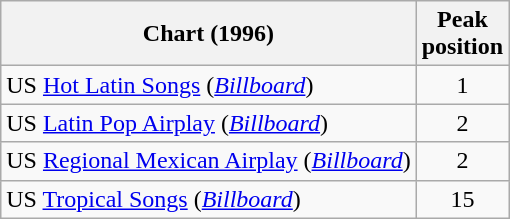<table class="wikitable sortable">
<tr>
<th align="left">Chart (1996)</th>
<th align="left">Peak<br>position</th>
</tr>
<tr>
<td align="left">US <a href='#'>Hot Latin Songs</a> (<a href='#'><em>Billboard</em></a>)</td>
<td style="text-align:center;">1</td>
</tr>
<tr>
<td align="left">US <a href='#'>Latin Pop Airplay</a> (<a href='#'><em>Billboard</em></a>)</td>
<td style="text-align:center;">2</td>
</tr>
<tr>
<td align="left">US <a href='#'>Regional Mexican Airplay</a> (<a href='#'><em>Billboard</em></a>)</td>
<td style="text-align:center;">2</td>
</tr>
<tr>
<td align="left">US <a href='#'>Tropical Songs</a> (<a href='#'><em>Billboard</em></a>)</td>
<td style="text-align:center;">15</td>
</tr>
</table>
